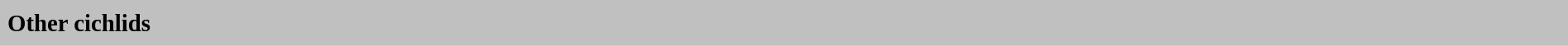<table cellspacing="4" width="100%" style="border:1px solid #C0C0C0; background:silver">
<tr>
<td height="25px" style="font-size:120%; text-align:left; background:silver"><strong>Other cichlids</strong></td>
</tr>
</table>
